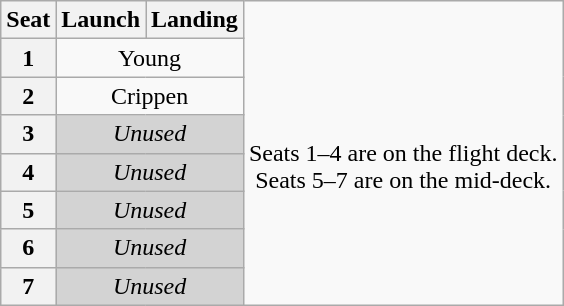<table class="wikitable" style="text-align:center">
<tr>
<th>Seat</th>
<th>Launch</th>
<th>Landing</th>
<td rowspan=8><br>Seats 1–4 are on the flight deck.<br>Seats 5–7 are on the mid-deck.</td>
</tr>
<tr>
<th>1</th>
<td colspan=2>Young</td>
</tr>
<tr>
<th>2</th>
<td colspan=2>Crippen</td>
</tr>
<tr>
<th>3</th>
<td colspan=2 style="background-color:lightgray"><em>Unused</em></td>
</tr>
<tr>
<th>4</th>
<td colspan=2 style="background-color:lightgray"><em>Unused</em></td>
</tr>
<tr>
<th>5</th>
<td colspan=2 style="background-color:lightgray"><em>Unused</em></td>
</tr>
<tr>
<th>6</th>
<td colspan=2 style="background-color:lightgray"><em>Unused</em></td>
</tr>
<tr>
<th>7</th>
<td colspan=2 style="background-color:lightgray"><em>Unused</em></td>
</tr>
</table>
